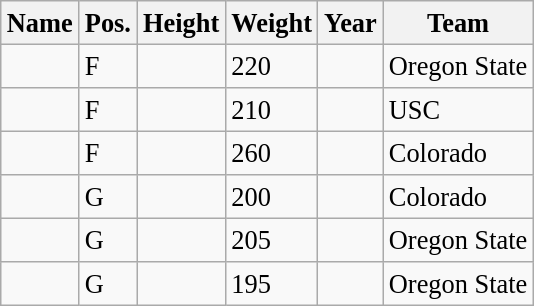<table class="wikitable sortable" style="font-size:110%;" border="1">
<tr>
<th>Name</th>
<th>Pos.</th>
<th>Height</th>
<th>Weight</th>
<th>Year</th>
<th>Team</th>
</tr>
<tr>
<td></td>
<td>F</td>
<td></td>
<td>220</td>
<td></td>
<td>Oregon State</td>
</tr>
<tr>
<td></td>
<td>F</td>
<td></td>
<td>210</td>
<td></td>
<td>USC</td>
</tr>
<tr>
<td></td>
<td>F</td>
<td></td>
<td>260</td>
<td></td>
<td>Colorado</td>
</tr>
<tr>
<td></td>
<td>G</td>
<td></td>
<td>200</td>
<td></td>
<td>Colorado</td>
</tr>
<tr>
<td></td>
<td>G</td>
<td></td>
<td>205</td>
<td></td>
<td>Oregon State</td>
</tr>
<tr>
<td></td>
<td>G</td>
<td></td>
<td>195</td>
<td></td>
<td>Oregon State</td>
</tr>
</table>
